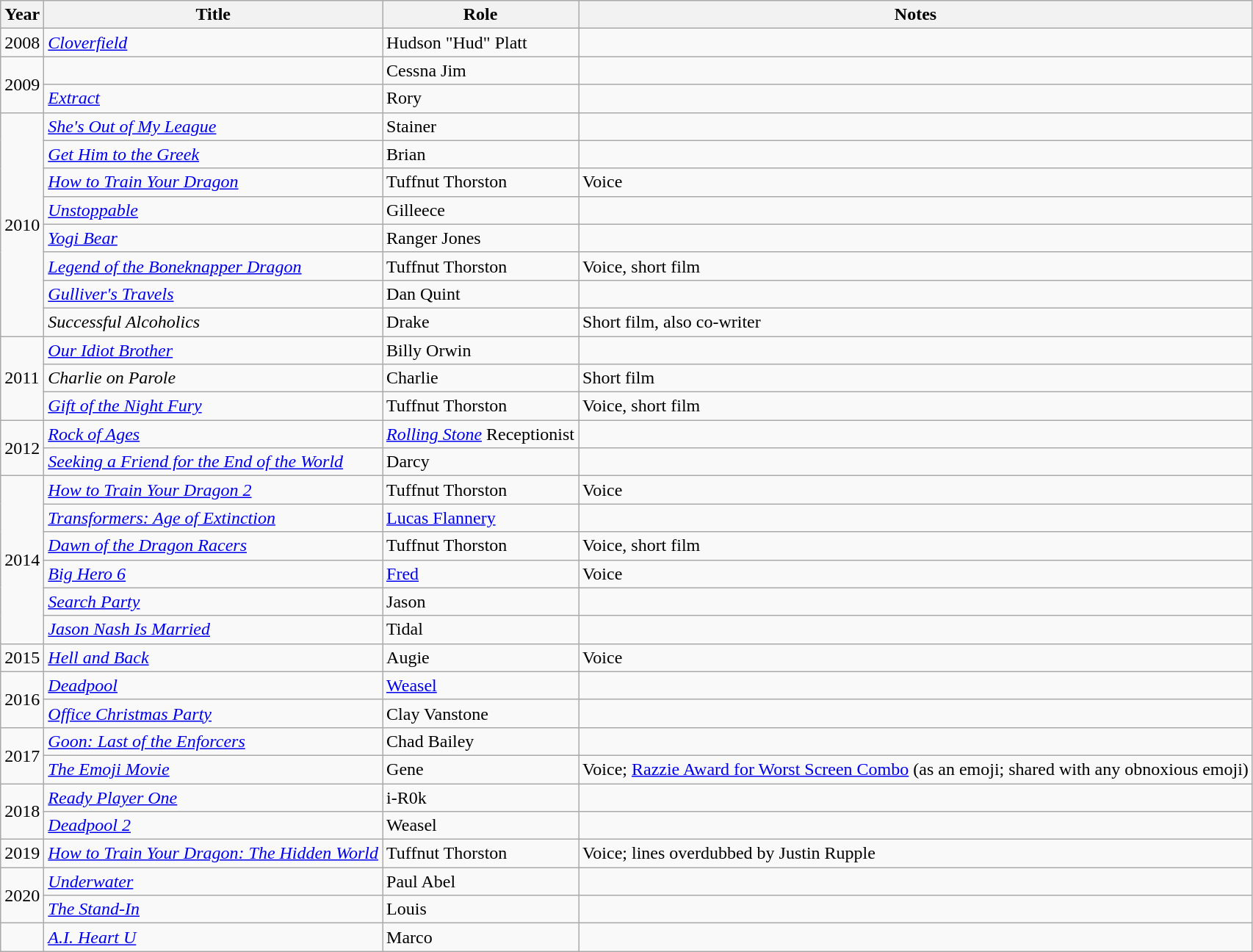<table class="wikitable sortable">
<tr>
<th>Year</th>
<th>Title</th>
<th>Role</th>
<th class="unsortable">Notes</th>
</tr>
<tr>
<td>2008</td>
<td><em><a href='#'>Cloverfield</a></em></td>
<td>Hudson "Hud" Platt</td>
<td></td>
</tr>
<tr>
<td rowspan="2">2009</td>
<td><em></em></td>
<td>Cessna Jim</td>
<td></td>
</tr>
<tr>
<td><em><a href='#'>Extract</a></em></td>
<td>Rory</td>
<td></td>
</tr>
<tr>
<td rowspan="8">2010</td>
<td><em><a href='#'>She's Out of My League</a></em></td>
<td>Stainer</td>
<td></td>
</tr>
<tr>
<td><em><a href='#'>Get Him to the Greek</a></em></td>
<td>Brian</td>
<td></td>
</tr>
<tr>
<td><em><a href='#'>How to Train Your Dragon</a></em></td>
<td>Tuffnut Thorston</td>
<td>Voice</td>
</tr>
<tr>
<td><em><a href='#'>Unstoppable</a></em></td>
<td>Gilleece</td>
<td></td>
</tr>
<tr>
<td><em><a href='#'>Yogi Bear</a></em></td>
<td>Ranger Jones</td>
<td></td>
</tr>
<tr>
<td><em><a href='#'>Legend of the Boneknapper Dragon</a></em></td>
<td>Tuffnut Thorston</td>
<td>Voice, short film</td>
</tr>
<tr>
<td><em><a href='#'>Gulliver's Travels</a></em></td>
<td>Dan Quint</td>
<td></td>
</tr>
<tr>
<td><em>Successful Alcoholics</em></td>
<td>Drake</td>
<td>Short film, also co-writer</td>
</tr>
<tr>
<td rowspan="3">2011</td>
<td><em><a href='#'>Our Idiot Brother</a></em></td>
<td>Billy Orwin</td>
<td></td>
</tr>
<tr>
<td><em>Charlie on Parole</em></td>
<td>Charlie</td>
<td>Short film</td>
</tr>
<tr>
<td><em><a href='#'>Gift of the Night Fury</a></em></td>
<td>Tuffnut Thorston</td>
<td>Voice, short film</td>
</tr>
<tr>
<td rowspan="2">2012</td>
<td><em><a href='#'>Rock of Ages</a></em></td>
<td><em><a href='#'>Rolling Stone</a></em> Receptionist</td>
<td></td>
</tr>
<tr>
<td><em><a href='#'>Seeking a Friend for the End of the World</a></em></td>
<td>Darcy</td>
<td></td>
</tr>
<tr>
<td rowspan="6">2014</td>
<td><em><a href='#'>How to Train Your Dragon 2</a></em></td>
<td>Tuffnut Thorston</td>
<td>Voice</td>
</tr>
<tr>
<td><em><a href='#'>Transformers: Age of Extinction</a></em></td>
<td><a href='#'>Lucas Flannery</a></td>
<td></td>
</tr>
<tr>
<td><em><a href='#'>Dawn of the Dragon Racers</a></em></td>
<td>Tuffnut Thorston</td>
<td>Voice, short film</td>
</tr>
<tr>
<td><em><a href='#'>Big Hero 6</a></em></td>
<td><a href='#'>Fred</a></td>
<td>Voice</td>
</tr>
<tr>
<td><em><a href='#'>Search Party</a></em></td>
<td>Jason</td>
<td></td>
</tr>
<tr>
<td><em><a href='#'>Jason Nash Is Married</a></em></td>
<td>Tidal</td>
<td></td>
</tr>
<tr>
<td>2015</td>
<td><em><a href='#'>Hell and Back</a></em></td>
<td>Augie</td>
<td>Voice</td>
</tr>
<tr>
<td rowspan="2">2016</td>
<td><em><a href='#'>Deadpool</a></em></td>
<td><a href='#'>Weasel</a></td>
<td></td>
</tr>
<tr>
<td><em><a href='#'>Office Christmas Party</a></em></td>
<td>Clay Vanstone</td>
<td></td>
</tr>
<tr>
<td rowspan="2">2017</td>
<td><em><a href='#'>Goon: Last of the Enforcers</a></em></td>
<td>Chad Bailey</td>
<td></td>
</tr>
<tr>
<td><em><a href='#'>The Emoji Movie</a></em></td>
<td>Gene</td>
<td>Voice; <a href='#'>Razzie Award for Worst Screen Combo</a> (as an emoji; shared with any obnoxious emoji)</td>
</tr>
<tr>
<td rowspan="2">2018</td>
<td><em><a href='#'>Ready Player One</a></em></td>
<td>i-R0k</td>
<td></td>
</tr>
<tr>
<td><em><a href='#'>Deadpool 2</a></em></td>
<td>Weasel</td>
<td></td>
</tr>
<tr>
<td>2019</td>
<td><em><a href='#'>How to Train Your Dragon: The Hidden World</a></em></td>
<td>Tuffnut Thorston</td>
<td>Voice; lines overdubbed by Justin Rupple</td>
</tr>
<tr>
<td rowspan="2">2020</td>
<td><em> <a href='#'>Underwater</a></em></td>
<td>Paul Abel</td>
<td></td>
</tr>
<tr>
<td><em><a href='#'>The Stand-In</a></em></td>
<td>Louis</td>
<td></td>
</tr>
<tr>
<td></td>
<td><em><a href='#'>A.I. Heart U</a></em></td>
<td>Marco</td>
<td></td>
</tr>
</table>
